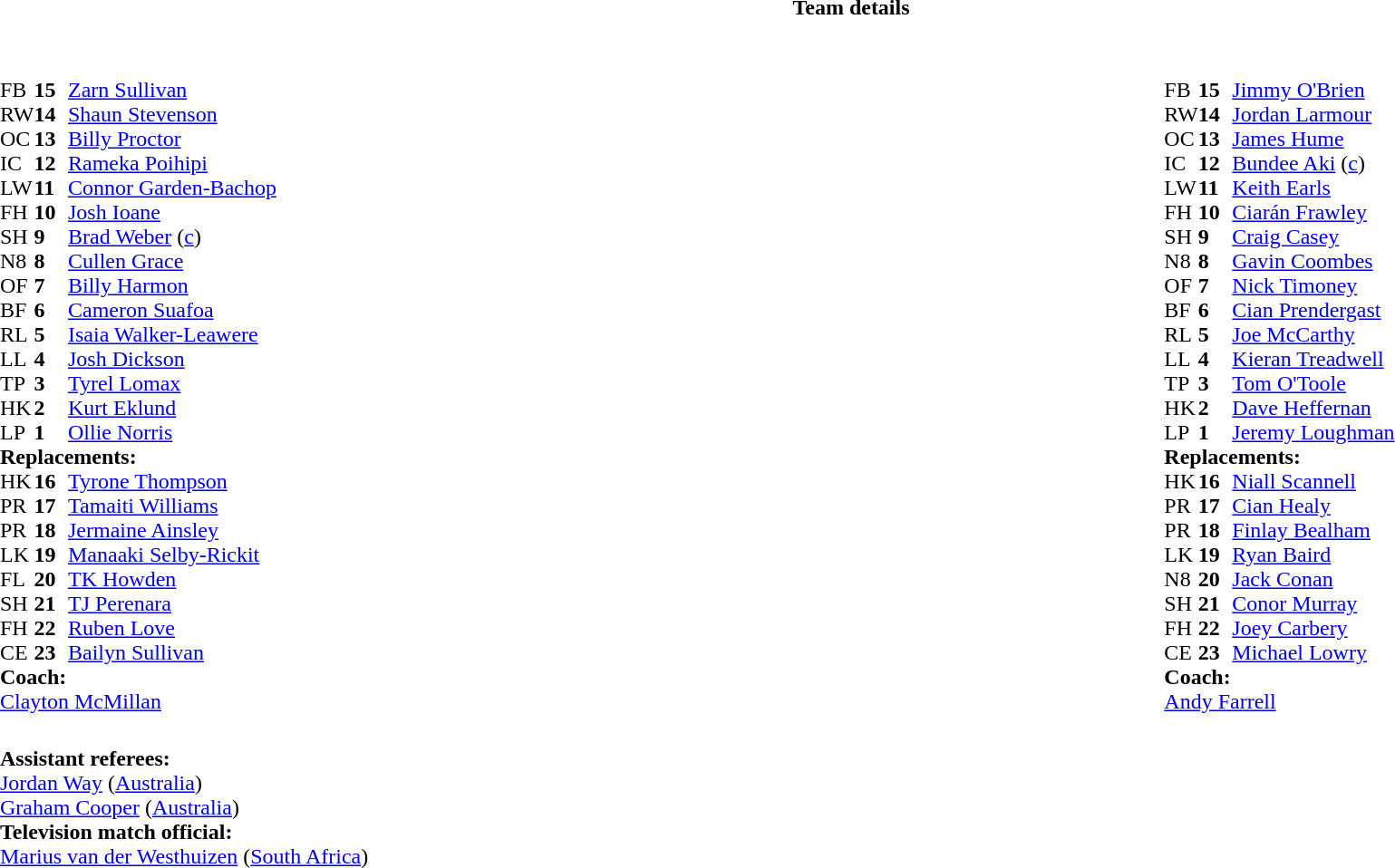<table border="0" style="width:100%;" class="collapsible collapsed">
<tr>
<th>Team details</th>
</tr>
<tr>
<td><br><table style="width:100%;">
<tr>
<td style="vertical-align:top; width:50%;"><br><table style="font-size: 100%" cellspacing="0" cellpadding="0">
<tr>
<th width="25"></th>
<th width="25"></th>
</tr>
<tr>
<td>FB</td>
<td><strong>15</strong></td>
<td><a href='#'>Zarn Sullivan</a></td>
</tr>
<tr>
<td>RW</td>
<td><strong>14</strong></td>
<td><a href='#'>Shaun Stevenson</a></td>
<td></td>
<td></td>
</tr>
<tr>
<td>OC</td>
<td><strong>13</strong></td>
<td><a href='#'>Billy Proctor</a></td>
</tr>
<tr>
<td>IC</td>
<td><strong>12</strong></td>
<td><a href='#'>Rameka Poihipi</a></td>
</tr>
<tr>
<td>LW</td>
<td><strong>11</strong></td>
<td><a href='#'>Connor Garden-Bachop</a></td>
</tr>
<tr>
<td>FH</td>
<td><strong>10</strong></td>
<td><a href='#'>Josh Ioane</a></td>
<td></td>
<td></td>
</tr>
<tr>
<td>SH</td>
<td><strong>9</strong></td>
<td><a href='#'>Brad Weber</a> (<a href='#'>c</a>)</td>
<td></td>
<td></td>
</tr>
<tr>
<td>N8</td>
<td><strong>8</strong></td>
<td><a href='#'>Cullen Grace</a></td>
</tr>
<tr>
<td>OF</td>
<td><strong>7</strong></td>
<td><a href='#'>Billy Harmon</a></td>
</tr>
<tr>
<td>BF</td>
<td><strong>6</strong></td>
<td><a href='#'>Cameron Suafoa</a></td>
<td></td>
<td></td>
</tr>
<tr>
<td>RL</td>
<td><strong>5</strong></td>
<td><a href='#'>Isaia Walker-Leawere</a></td>
</tr>
<tr>
<td>LL</td>
<td><strong>4</strong></td>
<td><a href='#'>Josh Dickson</a></td>
<td></td>
<td></td>
</tr>
<tr>
<td>TP</td>
<td><strong>3</strong></td>
<td><a href='#'>Tyrel Lomax</a></td>
<td></td>
<td></td>
</tr>
<tr>
<td>HK</td>
<td><strong>2</strong></td>
<td><a href='#'>Kurt Eklund</a></td>
<td></td>
<td></td>
</tr>
<tr>
<td>LP</td>
<td><strong>1</strong></td>
<td><a href='#'>Ollie Norris</a></td>
<td></td>
<td></td>
</tr>
<tr>
<td colspan="3"><strong>Replacements:</strong></td>
</tr>
<tr>
<td>HK</td>
<td><strong>16</strong></td>
<td><a href='#'>Tyrone Thompson</a></td>
<td></td>
<td></td>
</tr>
<tr>
<td>PR</td>
<td><strong>17</strong></td>
<td><a href='#'>Tamaiti Williams</a></td>
<td></td>
<td></td>
</tr>
<tr>
<td>PR</td>
<td><strong>18</strong></td>
<td><a href='#'>Jermaine Ainsley</a></td>
<td></td>
<td></td>
</tr>
<tr>
<td>LK</td>
<td><strong>19</strong></td>
<td><a href='#'>Manaaki Selby-Rickit</a></td>
<td></td>
<td></td>
</tr>
<tr>
<td>FL</td>
<td><strong>20</strong></td>
<td><a href='#'>TK Howden</a></td>
<td></td>
<td></td>
</tr>
<tr>
<td>SH</td>
<td><strong>21</strong></td>
<td><a href='#'>TJ Perenara</a></td>
<td></td>
<td></td>
</tr>
<tr>
<td>FH</td>
<td><strong>22</strong></td>
<td><a href='#'>Ruben Love</a></td>
<td></td>
<td></td>
</tr>
<tr>
<td>CE</td>
<td><strong>23</strong></td>
<td><a href='#'>Bailyn Sullivan</a></td>
<td></td>
<td></td>
</tr>
<tr>
<td colspan="3"><strong>Coach:</strong></td>
</tr>
<tr>
<td colspan="4"> <a href='#'>Clayton McMillan</a></td>
</tr>
</table>
</td>
<td style="vertical-align:top"></td>
<td style="vertical-align:top; width:50%;"><br><table cellspacing="0" cellpadding="0" style="font-size:100%; margin:auto;">
<tr>
<th width="25"></th>
<th width="25"></th>
</tr>
<tr>
<td>FB</td>
<td><strong>15</strong></td>
<td><a href='#'>Jimmy O'Brien</a></td>
<td></td>
<td></td>
</tr>
<tr>
<td>RW</td>
<td><strong>14</strong></td>
<td><a href='#'>Jordan Larmour</a></td>
</tr>
<tr>
<td>OC</td>
<td><strong>13</strong></td>
<td><a href='#'>James Hume</a></td>
<td></td>
<td></td>
</tr>
<tr>
<td>IC</td>
<td><strong>12</strong></td>
<td><a href='#'>Bundee Aki</a> (<a href='#'>c</a>)</td>
</tr>
<tr>
<td>LW</td>
<td><strong>11</strong></td>
<td><a href='#'>Keith Earls</a></td>
</tr>
<tr>
<td>FH</td>
<td><strong>10</strong></td>
<td><a href='#'>Ciarán Frawley</a></td>
</tr>
<tr>
<td>SH</td>
<td><strong>9</strong></td>
<td><a href='#'>Craig Casey</a></td>
</tr>
<tr>
<td>N8</td>
<td><strong>8</strong></td>
<td><a href='#'>Gavin Coombes</a></td>
<td></td>
<td></td>
</tr>
<tr>
<td>OF</td>
<td><strong>7</strong></td>
<td><a href='#'>Nick Timoney</a></td>
</tr>
<tr>
<td>BF</td>
<td><strong>6</strong></td>
<td><a href='#'>Cian Prendergast</a></td>
</tr>
<tr>
<td>RL</td>
<td><strong>5</strong></td>
<td><a href='#'>Joe McCarthy</a></td>
</tr>
<tr>
<td>LL</td>
<td><strong>4</strong></td>
<td><a href='#'>Kieran Treadwell</a></td>
<td></td>
<td></td>
</tr>
<tr>
<td>TP</td>
<td><strong>3</strong></td>
<td><a href='#'>Tom O'Toole</a></td>
</tr>
<tr>
<td>HK</td>
<td><strong>2</strong></td>
<td><a href='#'>Dave Heffernan</a></td>
<td></td>
<td></td>
</tr>
<tr>
<td>LP</td>
<td><strong>1</strong></td>
<td><a href='#'>Jeremy Loughman</a></td>
<td></td>
<td></td>
<td></td>
<td></td>
</tr>
<tr>
<td colspan="3"><strong>Replacements:</strong></td>
</tr>
<tr>
<td>HK</td>
<td><strong>16</strong></td>
<td><a href='#'>Niall Scannell</a></td>
<td></td>
<td></td>
</tr>
<tr>
<td>PR</td>
<td><strong>17</strong></td>
<td><a href='#'>Cian Healy</a></td>
<td></td>
<td></td>
<td></td>
<td></td>
<td></td>
</tr>
<tr>
<td>PR</td>
<td><strong>18</strong></td>
<td><a href='#'>Finlay Bealham</a></td>
<td></td>
<td></td>
<td></td>
<td></td>
<td></td>
</tr>
<tr>
<td>LK</td>
<td><strong>19</strong></td>
<td><a href='#'>Ryan Baird</a></td>
<td></td>
<td></td>
</tr>
<tr>
<td>N8</td>
<td><strong>20</strong></td>
<td><a href='#'>Jack Conan</a></td>
<td></td>
<td></td>
</tr>
<tr>
<td>SH</td>
<td><strong>21</strong></td>
<td><a href='#'>Conor Murray</a></td>
</tr>
<tr>
<td>FH</td>
<td><strong>22</strong></td>
<td><a href='#'>Joey Carbery</a></td>
<td></td>
<td></td>
</tr>
<tr>
<td>CE</td>
<td><strong>23</strong></td>
<td><a href='#'>Michael Lowry</a></td>
<td></td>
<td></td>
</tr>
<tr>
<td colspan="3"><strong>Coach:</strong></td>
</tr>
<tr>
<td colspan="4"> <a href='#'>Andy Farrell</a></td>
</tr>
</table>
</td>
</tr>
</table>
<table style="width:100%">
<tr>
<td><br><strong>Assistant referees:</strong>
<br><a href='#'>Jordan Way</a> (<a href='#'>Australia</a>)
<br><a href='#'>Graham Cooper</a> (<a href='#'>Australia</a>)
<br><strong>Television match official:</strong>
<br><a href='#'>Marius van der Westhuizen</a> (<a href='#'>South Africa</a>)</td>
</tr>
</table>
</td>
</tr>
</table>
